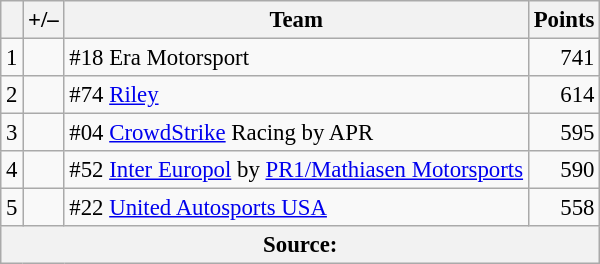<table class="wikitable" style="font-size: 95%;">
<tr>
<th scope="col"></th>
<th scope="col">+/–</th>
<th scope="col">Team</th>
<th scope="col">Points</th>
</tr>
<tr>
<td align=center>1</td>
<td align=left></td>
<td>#18 Era Motorsport</td>
<td align=right>741</td>
</tr>
<tr>
<td align=center>2</td>
<td align=left></td>
<td>#74 <a href='#'>Riley</a></td>
<td align=right>614</td>
</tr>
<tr>
<td align=center>3</td>
<td align=left></td>
<td>#04 <a href='#'>CrowdStrike</a> Racing by APR</td>
<td align=right>595</td>
</tr>
<tr>
<td align=center>4</td>
<td align="left"></td>
<td>#52 <a href='#'>Inter Europol</a> by <a href='#'>PR1/Mathiasen Motorsports</a></td>
<td align=right>590</td>
</tr>
<tr>
<td align=center>5</td>
<td align=left></td>
<td>#22 <a href='#'>United Autosports USA</a></td>
<td align=right>558</td>
</tr>
<tr>
<th colspan=5>Source:</th>
</tr>
</table>
